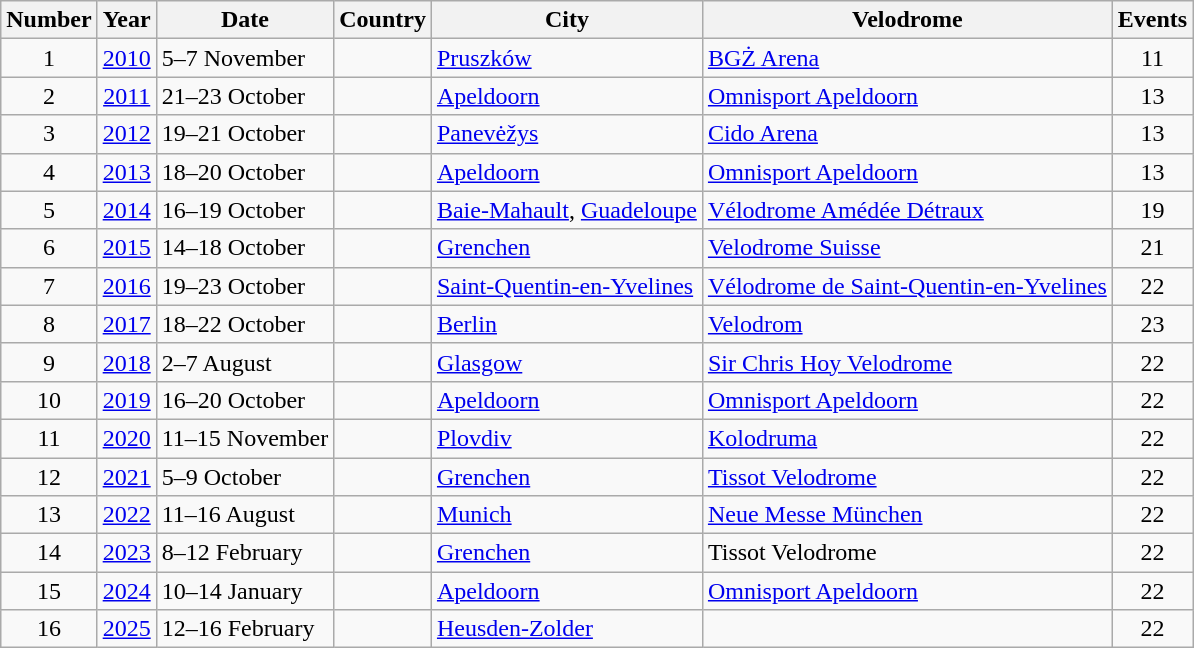<table class="wikitable">
<tr>
<th>Number</th>
<th>Year</th>
<th>Date</th>
<th>Country</th>
<th>City</th>
<th>Velodrome</th>
<th>Events</th>
</tr>
<tr>
<td align=center>1</td>
<td align=center><a href='#'>2010</a></td>
<td>5–7 November</td>
<td></td>
<td><a href='#'>Pruszków</a></td>
<td><a href='#'>BGŻ Arena</a></td>
<td align=center>11</td>
</tr>
<tr>
<td align=center>2</td>
<td align=center><a href='#'>2011</a></td>
<td>21–23 October</td>
<td></td>
<td><a href='#'>Apeldoorn</a></td>
<td><a href='#'>Omnisport Apeldoorn</a></td>
<td align=center>13</td>
</tr>
<tr>
<td align=center>3</td>
<td align=center><a href='#'>2012</a></td>
<td>19–21 October</td>
<td></td>
<td><a href='#'>Panevėžys</a></td>
<td><a href='#'>Cido Arena</a></td>
<td align=center>13</td>
</tr>
<tr>
<td align=center>4</td>
<td align=center><a href='#'>2013</a></td>
<td>18–20 October</td>
<td></td>
<td><a href='#'>Apeldoorn</a></td>
<td><a href='#'>Omnisport Apeldoorn</a></td>
<td align=center>13</td>
</tr>
<tr>
<td align=center>5</td>
<td align=center><a href='#'>2014</a></td>
<td>16–19 October</td>
<td></td>
<td><a href='#'>Baie-Mahault</a>, <a href='#'>Guadeloupe</a></td>
<td><a href='#'>Vélodrome Amédée Détraux</a></td>
<td align=center>19</td>
</tr>
<tr>
<td align=center>6</td>
<td align=center><a href='#'>2015</a></td>
<td>14–18 October</td>
<td></td>
<td><a href='#'>Grenchen</a></td>
<td><a href='#'>Velodrome Suisse</a></td>
<td align=center>21</td>
</tr>
<tr>
<td align=center>7</td>
<td align=center><a href='#'>2016</a></td>
<td>19–23 October</td>
<td></td>
<td><a href='#'>Saint-Quentin-en-Yvelines</a></td>
<td><a href='#'>Vélodrome de Saint-Quentin-en-Yvelines</a></td>
<td align=center>22</td>
</tr>
<tr>
<td align=center>8</td>
<td align=center><a href='#'>2017</a></td>
<td>18–22 October</td>
<td></td>
<td><a href='#'>Berlin</a></td>
<td><a href='#'>Velodrom</a></td>
<td align=center>23</td>
</tr>
<tr>
<td align=center>9</td>
<td align=center><a href='#'>2018</a></td>
<td>2–7 August</td>
<td></td>
<td><a href='#'>Glasgow</a></td>
<td><a href='#'>Sir Chris Hoy Velodrome</a></td>
<td align=center>22</td>
</tr>
<tr>
<td align=center>10</td>
<td align=center><a href='#'>2019</a></td>
<td>16–20 October</td>
<td></td>
<td><a href='#'>Apeldoorn</a></td>
<td><a href='#'>Omnisport Apeldoorn</a></td>
<td align=center>22</td>
</tr>
<tr>
<td align=center>11</td>
<td align=center><a href='#'>2020</a></td>
<td>11–15 November</td>
<td></td>
<td><a href='#'>Plovdiv</a></td>
<td><a href='#'>Kolodruma</a></td>
<td align=center>22</td>
</tr>
<tr>
<td align=center>12</td>
<td align=center><a href='#'>2021</a></td>
<td>5–9 October</td>
<td></td>
<td><a href='#'>Grenchen</a></td>
<td><a href='#'>Tissot Velodrome</a></td>
<td align=center>22</td>
</tr>
<tr>
<td align=center>13</td>
<td align=center><a href='#'>2022</a></td>
<td>11–16 August</td>
<td></td>
<td><a href='#'>Munich</a></td>
<td><a href='#'>Neue Messe München</a></td>
<td align=center>22</td>
</tr>
<tr>
<td align=center>14</td>
<td align=center><a href='#'>2023</a></td>
<td>8–12 February</td>
<td></td>
<td><a href='#'>Grenchen</a></td>
<td>Tissot Velodrome</td>
<td align=center>22</td>
</tr>
<tr>
<td align=center>15</td>
<td align=center><a href='#'>2024</a></td>
<td>10–14 January</td>
<td></td>
<td><a href='#'>Apeldoorn</a></td>
<td><a href='#'>Omnisport Apeldoorn</a></td>
<td align=center>22</td>
</tr>
<tr>
<td align=center>16</td>
<td align=center><a href='#'>2025</a></td>
<td>12–16 February</td>
<td></td>
<td><a href='#'>Heusden-Zolder</a></td>
<td></td>
<td align=center>22</td>
</tr>
</table>
